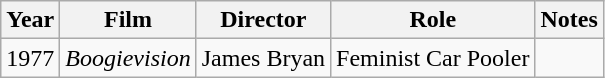<table class="wikitable">
<tr>
<th>Year</th>
<th>Film</th>
<th>Director</th>
<th>Role</th>
<th>Notes</th>
</tr>
<tr>
<td>1977</td>
<td><em>Boogievision</em></td>
<td>James Bryan</td>
<td>Feminist Car Pooler</td>
<td><small></small></td>
</tr>
</table>
